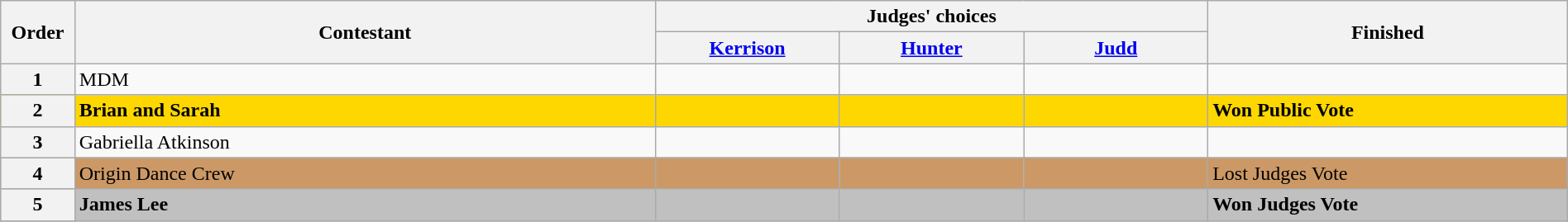<table class="wikitable" width="100%">
<tr>
<th rowspan=2 width="1%">Order</th>
<th rowspan=2 width="21%">Contestant</th>
<th colspan=3 width="20%">Judges' choices</th>
<th rowspan=2 width="13%">Finished</th>
</tr>
<tr>
<th width="70"><a href='#'>Kerrison</a></th>
<th width="70"><a href='#'>Hunter</a></th>
<th width="70"><a href='#'>Judd</a></th>
</tr>
<tr>
<th>1</th>
<td>MDM</td>
<td></td>
<td></td>
<td></td>
<td></td>
</tr>
<tr style="background:gold;">
<th>2</th>
<td><strong>Brian and Sarah</strong></td>
<td></td>
<td></td>
<td></td>
<td><strong>Won Public Vote</strong></td>
</tr>
<tr>
<th>3</th>
<td>Gabriella Atkinson</td>
<td></td>
<td></td>
<td></td>
<td></td>
</tr>
<tr style="background:#c96;">
<th>4</th>
<td>Origin Dance Crew</td>
<td></td>
<td></td>
<td></td>
<td>Lost Judges Vote</td>
</tr>
<tr style="background:silver;">
<th>5</th>
<td><strong>James Lee</strong></td>
<td style="text-align: center;"></td>
<td style="text-align: center;"></td>
<td></td>
<td><strong>Won Judges Vote</strong></td>
</tr>
<tr>
</tr>
</table>
